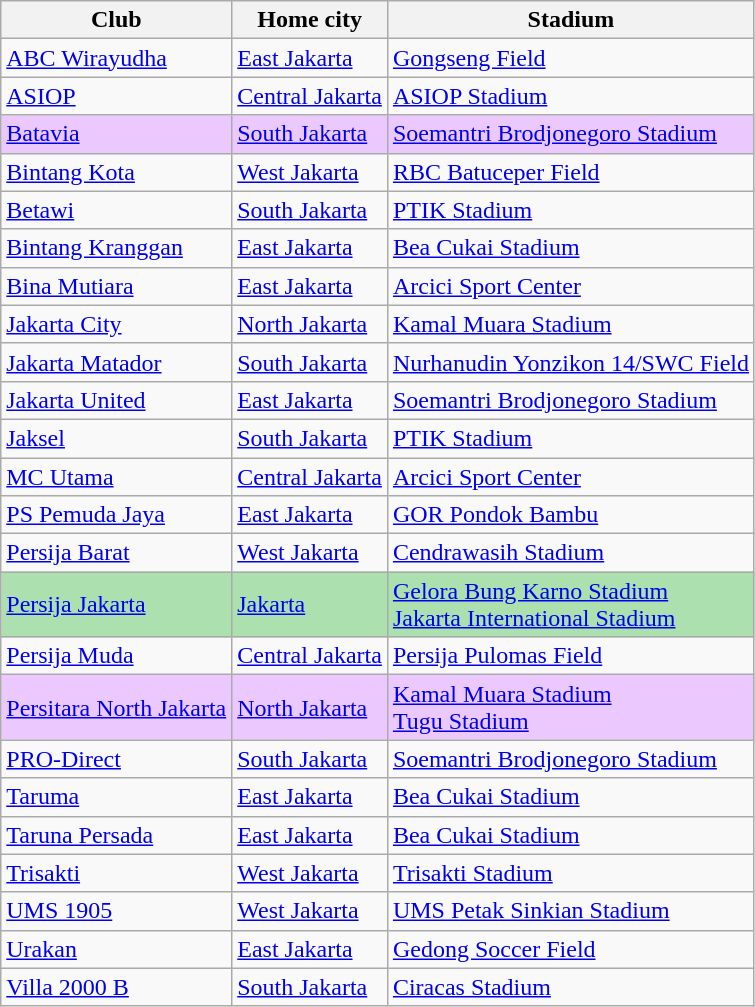<table class="wikitable sortable">
<tr>
<th>Club</th>
<th>Home city</th>
<th>Stadium</th>
</tr>
<tr>
<td><a href='#'>ABC Wirayudha</a></td>
<td><a href='#'>East Jakarta</a></td>
<td><a href='#'>Gongseng Field</a></td>
</tr>
<tr>
<td><a href='#'>ASIOP</a></td>
<td><a href='#'>Central Jakarta</a></td>
<td><a href='#'>ASIOP Stadium</a></td>
</tr>
<tr style="background:#ebc9fe;">
<td><a href='#'>Batavia</a></td>
<td><a href='#'>South Jakarta</a></td>
<td><a href='#'>Soemantri Brodjonegoro Stadium</a></td>
</tr>
<tr>
<td><a href='#'>Bintang Kota</a></td>
<td><a href='#'>West Jakarta</a></td>
<td><a href='#'>RBC Batuceper Field</a></td>
</tr>
<tr>
<td><a href='#'>Betawi</a></td>
<td><a href='#'>South Jakarta</a></td>
<td><a href='#'>PTIK Stadium</a></td>
</tr>
<tr>
<td><a href='#'>Bintang Kranggan</a></td>
<td><a href='#'>East Jakarta</a></td>
<td><a href='#'>Bea Cukai Stadium</a></td>
</tr>
<tr>
<td><a href='#'>Bina Mutiara</a></td>
<td><a href='#'>East Jakarta</a></td>
<td><a href='#'>Arcici Sport Center</a></td>
</tr>
<tr>
<td><a href='#'>Jakarta City</a></td>
<td><a href='#'>North Jakarta</a></td>
<td><a href='#'>Kamal Muara Stadium</a></td>
</tr>
<tr>
<td><a href='#'>Jakarta Matador</a></td>
<td><a href='#'>South Jakarta</a></td>
<td><a href='#'>Nurhanudin Yonzikon 14/SWC Field</a></td>
</tr>
<tr>
<td><a href='#'>Jakarta United</a></td>
<td><a href='#'>East Jakarta</a></td>
<td><a href='#'>Soemantri Brodjonegoro Stadium</a></td>
</tr>
<tr>
<td><a href='#'>Jaksel</a></td>
<td><a href='#'>South Jakarta</a></td>
<td><a href='#'>PTIK Stadium</a></td>
</tr>
<tr>
<td><a href='#'>MC Utama</a></td>
<td><a href='#'>Central Jakarta</a></td>
<td><a href='#'>Arcici Sport Center</a></td>
</tr>
<tr>
<td><a href='#'>PS Pemuda Jaya</a></td>
<td><a href='#'>East Jakarta</a></td>
<td><a href='#'>GOR Pondok Bambu</a></td>
</tr>
<tr>
<td><a href='#'>Persija Barat</a></td>
<td><a href='#'>West Jakarta</a></td>
<td><a href='#'>Cendrawasih Stadium</a></td>
</tr>
<tr style="background:#ace1af;">
<td><a href='#'>Persija Jakarta</a></td>
<td><a href='#'>Jakarta</a></td>
<td><a href='#'>Gelora Bung Karno Stadium</a><br><a href='#'>Jakarta International Stadium</a></td>
</tr>
<tr>
<td><a href='#'>Persija Muda</a></td>
<td><a href='#'>Central Jakarta</a></td>
<td><a href='#'>Persija Pulomas Field</a></td>
</tr>
<tr style="background:#ebc9fe;">
<td><a href='#'>Persitara North Jakarta</a></td>
<td><a href='#'>North Jakarta</a></td>
<td><a href='#'>Kamal Muara Stadium</a><br><a href='#'>Tugu Stadium</a></td>
</tr>
<tr>
<td><a href='#'>PRO-Direct</a></td>
<td><a href='#'>South Jakarta</a></td>
<td><a href='#'>Soemantri Brodjonegoro Stadium</a></td>
</tr>
<tr>
<td><a href='#'>Taruma</a></td>
<td><a href='#'>East Jakarta</a></td>
<td><a href='#'>Bea Cukai Stadium</a></td>
</tr>
<tr>
<td><a href='#'>Taruna Persada</a></td>
<td><a href='#'>East Jakarta</a></td>
<td><a href='#'>Bea Cukai Stadium</a></td>
</tr>
<tr>
<td><a href='#'>Trisakti</a></td>
<td><a href='#'>West Jakarta</a></td>
<td><a href='#'>Trisakti Stadium</a></td>
</tr>
<tr>
<td><a href='#'>UMS 1905</a></td>
<td><a href='#'>West Jakarta</a></td>
<td><a href='#'>UMS Petak Sinkian Stadium</a></td>
</tr>
<tr>
<td><a href='#'>Urakan</a></td>
<td><a href='#'>East Jakarta</a></td>
<td><a href='#'>Gedong Soccer Field</a></td>
</tr>
<tr>
<td><a href='#'>Villa 2000 B</a></td>
<td><a href='#'>South Jakarta</a></td>
<td><a href='#'>Ciracas Stadium</a></td>
</tr>
</table>
